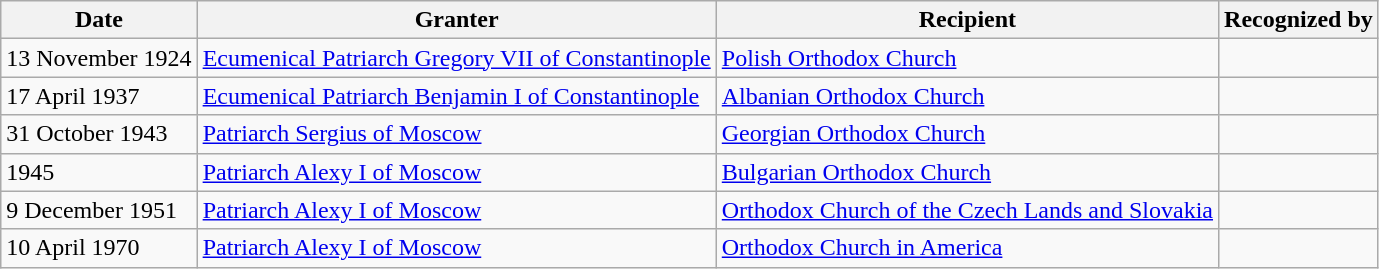<table class="wikitable">
<tr>
<th>Date</th>
<th>Granter</th>
<th>Recipient</th>
<th>Recognized by</th>
</tr>
<tr>
<td>13 November 1924</td>
<td><a href='#'>Ecumenical Patriarch Gregory VII of Constantinople</a></td>
<td><a href='#'>Polish Orthodox Church</a></td>
<td></td>
</tr>
<tr>
<td>17 April 1937</td>
<td><a href='#'>Ecumenical Patriarch Benjamin I of Constantinople</a></td>
<td><a href='#'>Albanian Orthodox Church</a></td>
<td></td>
</tr>
<tr>
<td>31 October 1943</td>
<td><a href='#'>Patriarch Sergius of Moscow</a></td>
<td><a href='#'>Georgian Orthodox Church</a></td>
<td></td>
</tr>
<tr>
<td>1945</td>
<td><a href='#'>Patriarch Alexy I of Moscow</a></td>
<td><a href='#'>Bulgarian Orthodox Church</a></td>
<td></td>
</tr>
<tr>
<td>9 December 1951</td>
<td><a href='#'>Patriarch Alexy I of Moscow</a></td>
<td><a href='#'>Orthodox Church of the Czech Lands and Slovakia</a></td>
<td></td>
</tr>
<tr>
<td>10 April 1970</td>
<td><a href='#'>Patriarch Alexy I of Moscow</a></td>
<td><a href='#'>Orthodox Church in America</a></td>
<td></td>
</tr>
</table>
